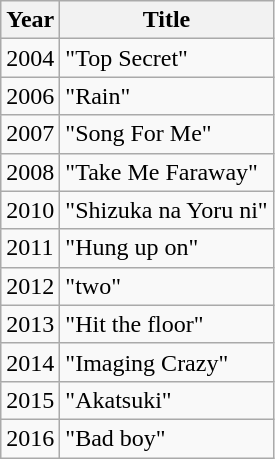<table class="wikitable sortable">
<tr>
<th>Year</th>
<th>Title</th>
</tr>
<tr>
<td>2004</td>
<td>"Top Secret"</td>
</tr>
<tr>
<td>2006</td>
<td>"Rain"</td>
</tr>
<tr>
<td>2007</td>
<td>"Song For Me"</td>
</tr>
<tr>
<td>2008</td>
<td>"Take Me Faraway"</td>
</tr>
<tr>
<td>2010</td>
<td>"Shizuka na Yoru ni"</td>
</tr>
<tr>
<td>2011</td>
<td>"Hung up on"</td>
</tr>
<tr>
<td>2012</td>
<td>"two"</td>
</tr>
<tr>
<td>2013</td>
<td>"Hit the floor"</td>
</tr>
<tr>
<td>2014</td>
<td>"Imaging Crazy"</td>
</tr>
<tr>
<td>2015</td>
<td>"Akatsuki"</td>
</tr>
<tr>
<td>2016</td>
<td>"Bad boy"</td>
</tr>
</table>
